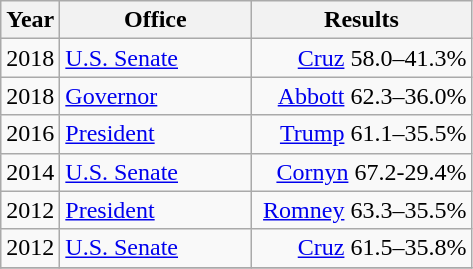<table class=wikitable>
<tr>
<th width="30">Year</th>
<th width="120">Office</th>
<th width="140">Results</th>
</tr>
<tr>
<td>2018</td>
<td><a href='#'>U.S. Senate</a></td>
<td align="right" ><a href='#'>Cruz</a> 58.0–41.3%</td>
</tr>
<tr>
<td>2018</td>
<td><a href='#'>Governor</a></td>
<td align="right" ><a href='#'>Abbott</a> 62.3–36.0%</td>
</tr>
<tr>
<td>2016</td>
<td><a href='#'>President</a></td>
<td align="right" ><a href='#'>Trump</a> 61.1–35.5%</td>
</tr>
<tr>
<td>2014</td>
<td><a href='#'>U.S. Senate</a></td>
<td align="right" ><a href='#'>Cornyn</a> 67.2-29.4%</td>
</tr>
<tr>
<td>2012</td>
<td><a href='#'>President</a></td>
<td align="right" ><a href='#'>Romney</a> 63.3–35.5%</td>
</tr>
<tr>
<td>2012</td>
<td><a href='#'>U.S. Senate</a></td>
<td align="right" ><a href='#'>Cruz</a> 61.5–35.8%</td>
</tr>
<tr>
</tr>
</table>
